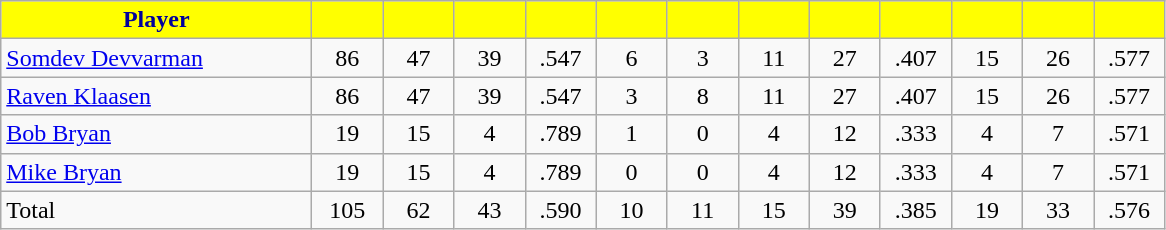<table class="wikitable" style="text-align:center">
<tr>
<th style="background:yellow; color:#00009C" width="200px">Player</th>
<th style="background:yellow; color:#00009C" width="40px"></th>
<th style="background:yellow; color:#00009C" width="40px"></th>
<th style="background:yellow; color:#00009C" width="40px"></th>
<th style="background:yellow; color:#00009C" width="40px"></th>
<th style="background:yellow; color:#00009C" width="40px"></th>
<th style="background:yellow; color:#00009C" width="40px"></th>
<th style="background:yellow; color:#00009C" width="40px"></th>
<th style="background:yellow; color:#00009C" width="40px"></th>
<th style="background:yellow; color:#00009C" width="40px"></th>
<th style="background:yellow; color:#00009C" width="40px"></th>
<th style="background:yellow; color:#00009C" width="40px"></th>
<th style="background:yellow; color:#00009C" width="40px"></th>
</tr>
<tr>
<td style="text-align:left"><a href='#'>Somdev Devvarman</a></td>
<td>86</td>
<td>47</td>
<td>39</td>
<td>.547</td>
<td>6</td>
<td>3</td>
<td>11</td>
<td>27</td>
<td>.407</td>
<td>15</td>
<td>26</td>
<td>.577</td>
</tr>
<tr>
<td style="text-align:left"><a href='#'>Raven Klaasen</a></td>
<td>86</td>
<td>47</td>
<td>39</td>
<td>.547</td>
<td>3</td>
<td>8</td>
<td>11</td>
<td>27</td>
<td>.407</td>
<td>15</td>
<td>26</td>
<td>.577</td>
</tr>
<tr>
<td style="text-align:left"><a href='#'>Bob Bryan</a></td>
<td>19</td>
<td>15</td>
<td>4</td>
<td>.789</td>
<td>1</td>
<td>0</td>
<td>4</td>
<td>12</td>
<td>.333</td>
<td>4</td>
<td>7</td>
<td>.571</td>
</tr>
<tr>
<td style="text-align:left"><a href='#'>Mike Bryan</a></td>
<td>19</td>
<td>15</td>
<td>4</td>
<td>.789</td>
<td>0</td>
<td>0</td>
<td>4</td>
<td>12</td>
<td>.333</td>
<td>4</td>
<td>7</td>
<td>.571</td>
</tr>
<tr>
<td style="text-align:left">Total</td>
<td>105</td>
<td>62</td>
<td>43</td>
<td>.590</td>
<td>10</td>
<td>11</td>
<td>15</td>
<td>39</td>
<td>.385</td>
<td>19</td>
<td>33</td>
<td>.576</td>
</tr>
</table>
